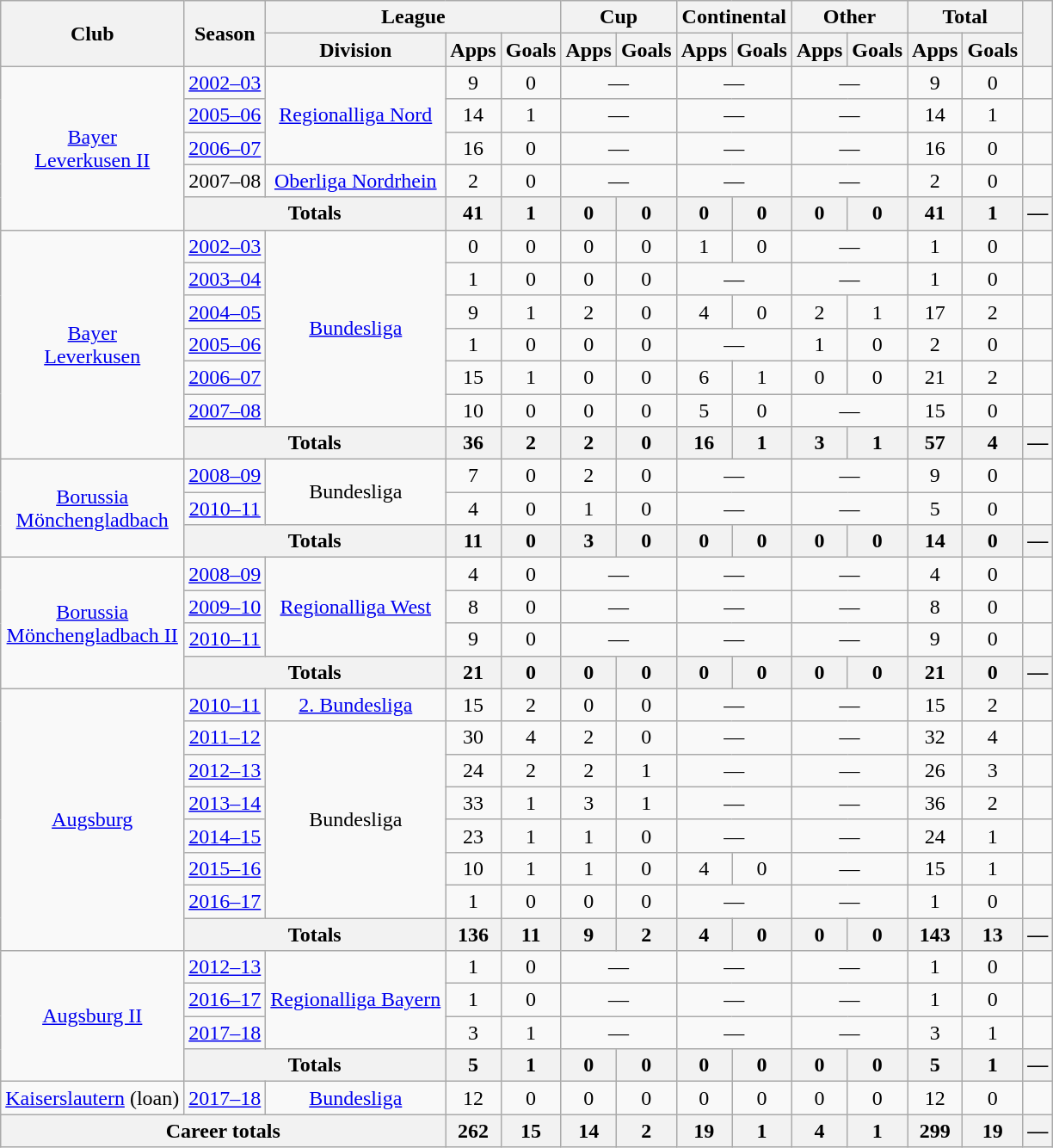<table class="wikitable" style="text-align: center">
<tr>
<th rowspan=2>Club</th>
<th rowspan=2>Season</th>
<th colspan=3>League</th>
<th colspan=2>Cup</th>
<th colspan=2>Continental</th>
<th colspan=2>Other</th>
<th colspan=2>Total</th>
<th rowspan=2></th>
</tr>
<tr>
<th>Division</th>
<th>Apps</th>
<th>Goals</th>
<th>Apps</th>
<th>Goals</th>
<th>Apps</th>
<th>Goals</th>
<th>Apps</th>
<th>Goals</th>
<th>Apps</th>
<th>Goals</th>
</tr>
<tr>
<td rowspan=5><a href='#'>Bayer<br>Leverkusen II</a></td>
<td><a href='#'>2002–03</a></td>
<td rowspan=3><a href='#'>Regionalliga Nord</a></td>
<td>9</td>
<td>0</td>
<td colspan=2>—</td>
<td colspan=2>—</td>
<td colspan=2>—</td>
<td>9</td>
<td>0</td>
<td></td>
</tr>
<tr>
<td><a href='#'>2005–06</a></td>
<td>14</td>
<td>1</td>
<td colspan=2>—</td>
<td colspan=2>—</td>
<td colspan=2>—</td>
<td>14</td>
<td>1</td>
<td></td>
</tr>
<tr>
<td><a href='#'>2006–07</a></td>
<td>16</td>
<td>0</td>
<td colspan=2>—</td>
<td colspan=2>—</td>
<td colspan=2>—</td>
<td>16</td>
<td>0</td>
<td></td>
</tr>
<tr>
<td>2007–08</td>
<td><a href='#'>Oberliga Nordrhein</a></td>
<td>2</td>
<td>0</td>
<td colspan=2>—</td>
<td colspan=2>—</td>
<td colspan=2>—</td>
<td>2</td>
<td>0</td>
<td></td>
</tr>
<tr>
<th colspan=2>Totals</th>
<th>41</th>
<th>1</th>
<th>0</th>
<th>0</th>
<th>0</th>
<th>0</th>
<th>0</th>
<th>0</th>
<th>41</th>
<th>1</th>
<th>—</th>
</tr>
<tr>
<td rowspan=7><a href='#'>Bayer<br>Leverkusen</a></td>
<td><a href='#'>2002–03</a></td>
<td rowspan=6><a href='#'>Bundesliga</a></td>
<td>0</td>
<td>0</td>
<td>0</td>
<td>0</td>
<td>1</td>
<td>0</td>
<td colspan=2>—</td>
<td>1</td>
<td>0</td>
<td></td>
</tr>
<tr>
<td><a href='#'>2003–04</a></td>
<td>1</td>
<td>0</td>
<td>0</td>
<td>0</td>
<td colspan=2>—</td>
<td colspan=2>—</td>
<td>1</td>
<td>0</td>
<td></td>
</tr>
<tr>
<td><a href='#'>2004–05</a></td>
<td>9</td>
<td>1</td>
<td>2</td>
<td>0</td>
<td>4</td>
<td>0</td>
<td>2</td>
<td>1</td>
<td>17</td>
<td>2</td>
<td></td>
</tr>
<tr>
<td><a href='#'>2005–06</a></td>
<td>1</td>
<td>0</td>
<td>0</td>
<td>0</td>
<td colspan=2>—</td>
<td>1</td>
<td>0</td>
<td>2</td>
<td>0</td>
<td></td>
</tr>
<tr>
<td><a href='#'>2006–07</a></td>
<td>15</td>
<td>1</td>
<td>0</td>
<td>0</td>
<td>6</td>
<td>1</td>
<td>0</td>
<td>0</td>
<td>21</td>
<td>2</td>
<td></td>
</tr>
<tr>
<td><a href='#'>2007–08</a></td>
<td>10</td>
<td>0</td>
<td>0</td>
<td>0</td>
<td>5</td>
<td>0</td>
<td colspan=2>—</td>
<td>15</td>
<td>0</td>
<td></td>
</tr>
<tr>
<th colspan=2>Totals</th>
<th>36</th>
<th>2</th>
<th>2</th>
<th>0</th>
<th>16</th>
<th>1</th>
<th>3</th>
<th>1</th>
<th>57</th>
<th>4</th>
<th>—</th>
</tr>
<tr>
<td rowspan=3><a href='#'>Borussia<br>Mönchengladbach</a></td>
<td><a href='#'>2008–09</a></td>
<td rowspan=2>Bundesliga</td>
<td>7</td>
<td>0</td>
<td>2</td>
<td>0</td>
<td colspan=2>—</td>
<td colspan=2>—</td>
<td>9</td>
<td>0</td>
<td></td>
</tr>
<tr>
<td><a href='#'>2010–11</a></td>
<td>4</td>
<td>0</td>
<td>1</td>
<td>0</td>
<td colspan=2>—</td>
<td colspan=2>—</td>
<td>5</td>
<td>0</td>
<td></td>
</tr>
<tr>
<th colspan=2>Totals</th>
<th>11</th>
<th>0</th>
<th>3</th>
<th>0</th>
<th>0</th>
<th>0</th>
<th>0</th>
<th>0</th>
<th>14</th>
<th>0</th>
<th>—</th>
</tr>
<tr>
<td rowspan="4"><a href='#'>Borussia<br>Mönchengladbach II</a></td>
<td><a href='#'>2008–09</a></td>
<td rowspan=3><a href='#'>Regionalliga West</a></td>
<td>4</td>
<td>0</td>
<td colspan=2>—</td>
<td colspan=2>—</td>
<td colspan=2>—</td>
<td>4</td>
<td>0</td>
<td></td>
</tr>
<tr>
<td><a href='#'>2009–10</a></td>
<td>8</td>
<td>0</td>
<td colspan=2>—</td>
<td colspan=2>—</td>
<td colspan=2>—</td>
<td>8</td>
<td>0</td>
<td></td>
</tr>
<tr>
<td><a href='#'>2010–11</a></td>
<td>9</td>
<td>0</td>
<td colspan=2>—</td>
<td colspan=2>—</td>
<td colspan=2>—</td>
<td>9</td>
<td>0</td>
<td></td>
</tr>
<tr>
<th colspan=2>Totals</th>
<th>21</th>
<th>0</th>
<th>0</th>
<th>0</th>
<th>0</th>
<th>0</th>
<th>0</th>
<th>0</th>
<th>21</th>
<th>0</th>
<th>—</th>
</tr>
<tr>
<td rowspan="8"><a href='#'>Augsburg</a></td>
<td><a href='#'>2010–11</a></td>
<td><a href='#'>2. Bundesliga</a></td>
<td>15</td>
<td>2</td>
<td>0</td>
<td>0</td>
<td colspan=2>—</td>
<td colspan=2>—</td>
<td>15</td>
<td>2</td>
<td></td>
</tr>
<tr>
<td><a href='#'>2011–12</a></td>
<td rowspan=6>Bundesliga</td>
<td>30</td>
<td>4</td>
<td>2</td>
<td>0</td>
<td colspan=2>—</td>
<td colspan=2>—</td>
<td>32</td>
<td>4</td>
<td></td>
</tr>
<tr>
<td><a href='#'>2012–13</a></td>
<td>24</td>
<td>2</td>
<td>2</td>
<td>1</td>
<td colspan=2>—</td>
<td colspan=2>—</td>
<td>26</td>
<td>3</td>
<td></td>
</tr>
<tr>
<td><a href='#'>2013–14</a></td>
<td>33</td>
<td>1</td>
<td>3</td>
<td>1</td>
<td colspan=2>—</td>
<td colspan=2>—</td>
<td>36</td>
<td>2</td>
<td></td>
</tr>
<tr>
<td><a href='#'>2014–15</a></td>
<td>23</td>
<td>1</td>
<td>1</td>
<td>0</td>
<td colspan=2>—</td>
<td colspan=2>—</td>
<td>24</td>
<td>1</td>
<td></td>
</tr>
<tr>
<td><a href='#'>2015–16</a></td>
<td>10</td>
<td>1</td>
<td>1</td>
<td>0</td>
<td>4</td>
<td>0</td>
<td colspan=2>—</td>
<td>15</td>
<td>1</td>
<td></td>
</tr>
<tr>
<td><a href='#'>2016–17</a></td>
<td>1</td>
<td>0</td>
<td>0</td>
<td>0</td>
<td colspan=2>—</td>
<td colspan=2>—</td>
<td>1</td>
<td>0</td>
<td></td>
</tr>
<tr>
<th colspan=2>Totals</th>
<th>136</th>
<th>11</th>
<th>9</th>
<th>2</th>
<th>4</th>
<th>0</th>
<th>0</th>
<th>0</th>
<th>143</th>
<th>13</th>
<th>—</th>
</tr>
<tr>
<td rowspan=4><a href='#'>Augsburg II</a></td>
<td><a href='#'>2012–13</a></td>
<td rowspan=3><a href='#'>Regionalliga Bayern</a></td>
<td>1</td>
<td>0</td>
<td colspan=2>—</td>
<td colspan=2>—</td>
<td colspan=2>—</td>
<td>1</td>
<td>0</td>
<td></td>
</tr>
<tr>
<td><a href='#'>2016–17</a></td>
<td>1</td>
<td>0</td>
<td colspan=2>—</td>
<td colspan=2>—</td>
<td colspan=2>—</td>
<td>1</td>
<td>0</td>
<td></td>
</tr>
<tr>
<td><a href='#'>2017–18</a></td>
<td>3</td>
<td>1</td>
<td colspan=2>—</td>
<td colspan=2>—</td>
<td colspan=2>—</td>
<td>3</td>
<td>1</td>
<td></td>
</tr>
<tr>
<th colspan=2>Totals</th>
<th>5</th>
<th>1</th>
<th>0</th>
<th>0</th>
<th>0</th>
<th>0</th>
<th>0</th>
<th>0</th>
<th>5</th>
<th>1</th>
<th>—</th>
</tr>
<tr>
<td><a href='#'>Kaiserslautern</a> (loan)</td>
<td><a href='#'>2017–18</a></td>
<td><a href='#'>Bundesliga</a></td>
<td>12</td>
<td>0</td>
<td>0</td>
<td>0</td>
<td>0</td>
<td>0</td>
<td>0</td>
<td>0</td>
<td>12</td>
<td>0</td>
<td></td>
</tr>
<tr>
<th colspan=3>Career totals</th>
<th>262</th>
<th>15</th>
<th>14</th>
<th>2</th>
<th>19</th>
<th>1</th>
<th>4</th>
<th>1</th>
<th>299</th>
<th>19</th>
<th>—</th>
</tr>
</table>
